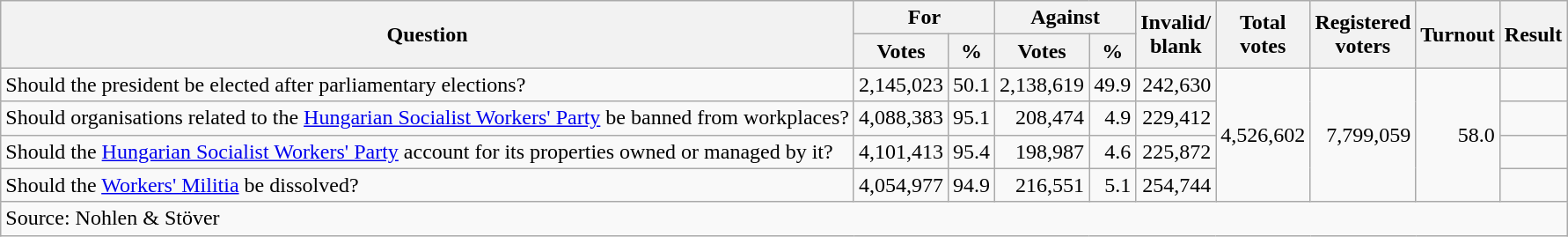<table class=wikitable style=text-align:right>
<tr>
<th rowspan=2>Question</th>
<th colspan=2>For</th>
<th colspan=2>Against</th>
<th rowspan=2>Invalid/<br>blank</th>
<th rowspan=2>Total<br>votes</th>
<th rowspan=2>Registered<br>voters</th>
<th rowspan=2>Turnout</th>
<th rowspan=2>Result</th>
</tr>
<tr>
<th>Votes</th>
<th>%</th>
<th>Votes</th>
<th>%</th>
</tr>
<tr>
<td align=left>Should the president be elected after parliamentary elections?</td>
<td>2,145,023</td>
<td>50.1</td>
<td>2,138,619</td>
<td>49.9</td>
<td>242,630</td>
<td rowspan=4>4,526,602</td>
<td rowspan=4>7,799,059</td>
<td rowspan=4>58.0</td>
<td></td>
</tr>
<tr>
<td align=left>Should organisations related to the <a href='#'>Hungarian Socialist Workers' Party</a> be banned from workplaces?</td>
<td>4,088,383</td>
<td>95.1</td>
<td>208,474</td>
<td>4.9</td>
<td>229,412</td>
<td></td>
</tr>
<tr>
<td align=left>Should the <a href='#'>Hungarian Socialist Workers' Party</a> account for its properties owned or managed by it?</td>
<td>4,101,413</td>
<td>95.4</td>
<td>198,987</td>
<td>4.6</td>
<td>225,872</td>
<td></td>
</tr>
<tr>
<td align=left>Should the <a href='#'>Workers' Militia</a> be dissolved?</td>
<td>4,054,977</td>
<td>94.9</td>
<td>216,551</td>
<td>5.1</td>
<td>254,744</td>
<td></td>
</tr>
<tr>
<td colspan=14 align=left>Source: Nohlen & Stöver</td>
</tr>
</table>
